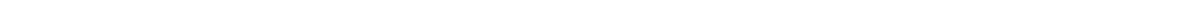<table style="width:1000px; text-align:center;">
<tr style="color:white;">
<td style="background:">28.88%</td>
<td style="background:"><strong>36.67%</strong></td>
<td style="background:">23.92%</td>
<td style="background:">10.54%</td>
</tr>
<tr>
<td></td>
<td></td>
<td></td>
<td></td>
</tr>
</table>
